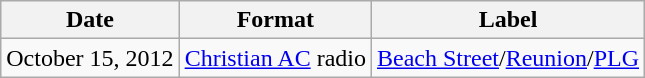<table class="wikitable sortable plainrowheaders">
<tr>
<th scope="col">Date</th>
<th scope="col">Format</th>
<th scope="col">Label</th>
</tr>
<tr>
<td>October 15, 2012</td>
<td><a href='#'>Christian AC</a> radio</td>
<td><a href='#'>Beach Street</a>/<a href='#'>Reunion</a>/<a href='#'>PLG</a></td>
</tr>
</table>
